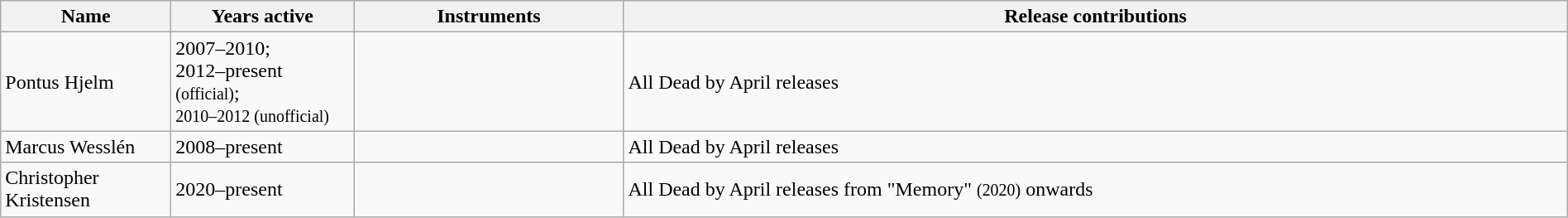<table class="wikitable" border="1" width=100%>
<tr>
<th width="130">Name</th>
<th width="140">Years active</th>
<th width="210">Instruments</th>
<th>Release contributions</th>
</tr>
<tr>
<td>Pontus Hjelm</td>
<td rowspan="1">2007–2010;<br> 2012–present <small>(official)</small>;<br><small>2010–2012 (unofficial)</small></td>
<td></td>
<td>All Dead by April releases</td>
</tr>
<tr>
<td>Marcus Wesslén</td>
<td>2008–present</td>
<td></td>
<td>All Dead by April releases</td>
</tr>
<tr>
<td>Christopher Kristensen</td>
<td>2020–present</td>
<td></td>
<td>All Dead by April releases from "Memory" <small>(2020)</small> onwards</td>
</tr>
</table>
